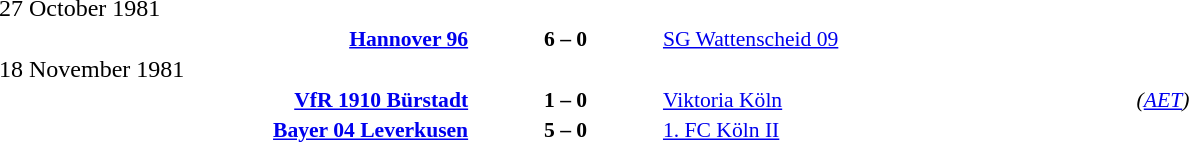<table width=100% cellspacing=1>
<tr>
<th width=25%></th>
<th width=10%></th>
<th width=25%></th>
<th></th>
</tr>
<tr>
<td>27 October 1981</td>
</tr>
<tr style=font-size:90%>
<td align=right><strong><a href='#'>Hannover 96</a></strong></td>
<td align=center><strong>6 – 0</strong></td>
<td><a href='#'>SG Wattenscheid 09</a></td>
</tr>
<tr>
<td>18 November 1981</td>
</tr>
<tr style=font-size:90%>
<td align=right><strong><a href='#'>VfR 1910 Bürstadt</a></strong></td>
<td align=center><strong>1 – 0</strong></td>
<td><a href='#'>Viktoria Köln</a></td>
<td><em>(<a href='#'>AET</a>)</em></td>
</tr>
<tr style=font-size:90%>
<td align=right><strong><a href='#'>Bayer 04 Leverkusen</a></strong></td>
<td align=center><strong>5 – 0</strong></td>
<td><a href='#'>1. FC Köln II</a></td>
</tr>
</table>
